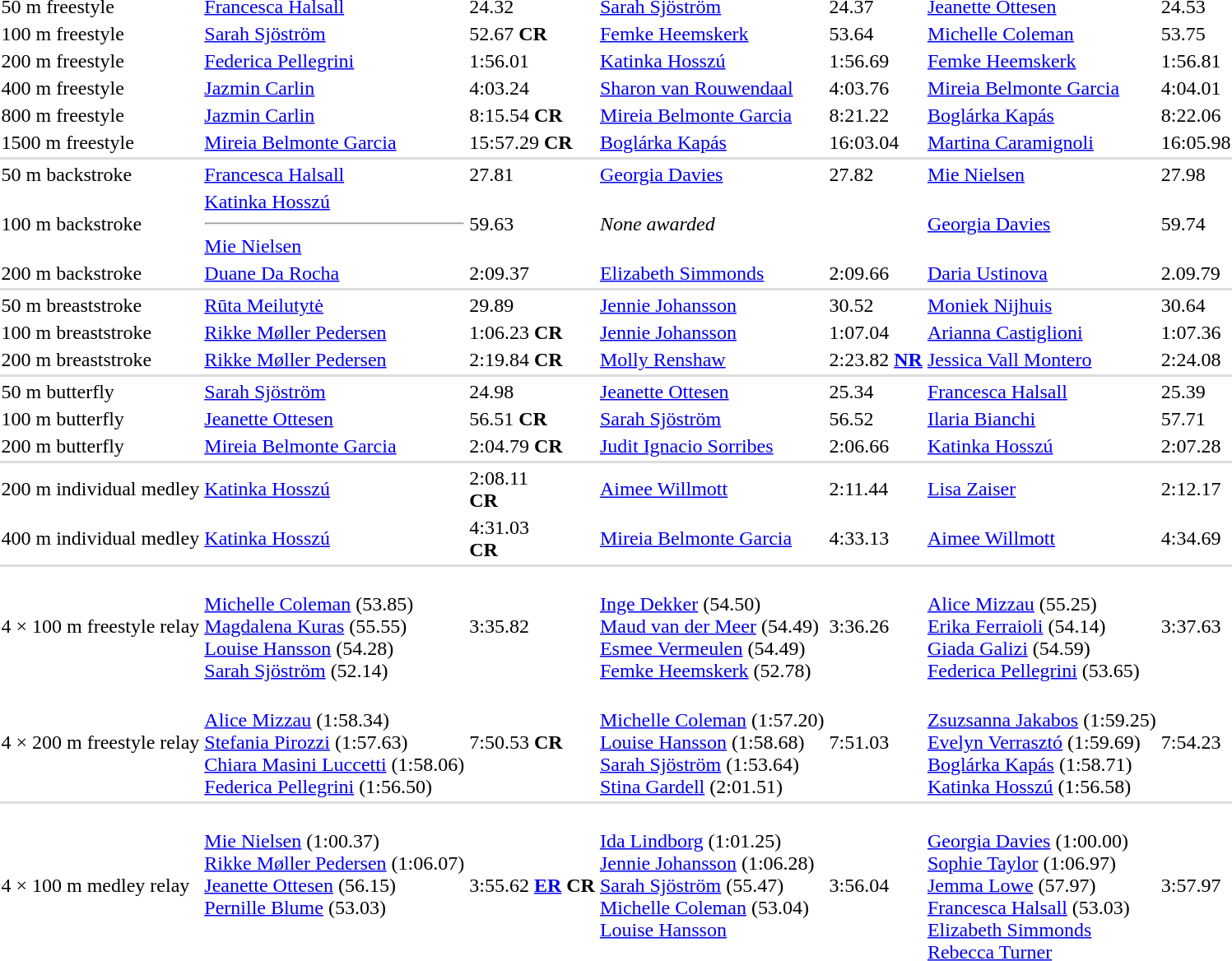<table>
<tr>
<td>50 m freestyle<br></td>
<td><a href='#'>Francesca Halsall</a><br></td>
<td>24.32</td>
<td><a href='#'>Sarah Sjöström</a><br></td>
<td>24.37</td>
<td><a href='#'>Jeanette Ottesen</a><br></td>
<td>24.53</td>
</tr>
<tr>
<td>100 m freestyle<br></td>
<td><a href='#'>Sarah Sjöström</a><br></td>
<td>52.67 <strong>CR</strong></td>
<td><a href='#'>Femke Heemskerk</a><br></td>
<td>53.64</td>
<td><a href='#'>Michelle Coleman</a><br></td>
<td>53.75</td>
</tr>
<tr>
<td>200 m freestyle<br></td>
<td><a href='#'>Federica Pellegrini</a><br></td>
<td>1:56.01</td>
<td><a href='#'>Katinka Hosszú</a><br></td>
<td>1:56.69</td>
<td><a href='#'>Femke Heemskerk</a><br></td>
<td>1:56.81</td>
</tr>
<tr>
<td>400 m freestyle<br></td>
<td><a href='#'>Jazmin Carlin</a><br></td>
<td>4:03.24</td>
<td><a href='#'>Sharon van Rouwendaal</a><br></td>
<td>4:03.76</td>
<td><a href='#'>Mireia Belmonte Garcia</a><br></td>
<td>4:04.01</td>
</tr>
<tr>
<td>800 m freestyle<br></td>
<td><a href='#'>Jazmin Carlin</a><br></td>
<td>8:15.54 <strong>CR</strong></td>
<td><a href='#'>Mireia Belmonte Garcia</a><br></td>
<td>8:21.22</td>
<td><a href='#'>Boglárka Kapás</a><br></td>
<td>8:22.06</td>
</tr>
<tr>
<td>1500 m freestyle<br></td>
<td><a href='#'>Mireia Belmonte Garcia</a><br></td>
<td>15:57.29 <strong>CR</strong></td>
<td><a href='#'>Boglárka Kapás</a><br></td>
<td>16:03.04</td>
<td><a href='#'>Martina Caramignoli</a><br></td>
<td>16:05.98</td>
</tr>
<tr bgcolor=#DDDDDD>
<td colspan=7></td>
</tr>
<tr>
<td>50 m backstroke<br></td>
<td><a href='#'>Francesca Halsall</a><br></td>
<td>27.81</td>
<td><a href='#'>Georgia Davies</a><br></td>
<td>27.82</td>
<td><a href='#'>Mie Nielsen</a><br></td>
<td>27.98</td>
</tr>
<tr>
<td>100 m backstroke<br></td>
<td><a href='#'>Katinka Hosszú</a><br><hr><a href='#'>Mie Nielsen</a><br></td>
<td>59.63</td>
<td colspan=2><em>None awarded</em></td>
<td><a href='#'>Georgia Davies</a><br></td>
<td>59.74</td>
</tr>
<tr>
<td>200 m backstroke<br></td>
<td><a href='#'>Duane Da Rocha</a><br></td>
<td>2:09.37</td>
<td><a href='#'>Elizabeth Simmonds</a><br></td>
<td>2:09.66</td>
<td><a href='#'>Daria Ustinova</a><br></td>
<td>2.09.79</td>
</tr>
<tr bgcolor=#DDDDDD>
<td colspan=7></td>
</tr>
<tr>
<td>50 m breaststroke<br></td>
<td><a href='#'>Rūta Meilutytė</a><br></td>
<td>29.89</td>
<td><a href='#'>Jennie Johansson</a><br></td>
<td>30.52</td>
<td><a href='#'>Moniek Nijhuis</a><br></td>
<td>30.64</td>
</tr>
<tr>
<td>100 m breaststroke<br></td>
<td><a href='#'>Rikke Møller Pedersen</a><br></td>
<td>1:06.23 <strong>CR</strong></td>
<td><a href='#'>Jennie Johansson</a><br></td>
<td>1:07.04</td>
<td><a href='#'>Arianna Castiglioni</a><br></td>
<td>1:07.36</td>
</tr>
<tr>
<td>200 m breaststroke<br></td>
<td><a href='#'>Rikke Møller Pedersen</a><br></td>
<td>2:19.84 <strong>CR</strong></td>
<td><a href='#'>Molly Renshaw</a><br></td>
<td>2:23.82 <strong><a href='#'>NR</a></strong></td>
<td><a href='#'>Jessica Vall Montero</a><br></td>
<td>2:24.08</td>
</tr>
<tr bgcolor=#DDDDDD>
<td colspan=7></td>
</tr>
<tr>
<td>50 m butterfly<br></td>
<td><a href='#'>Sarah Sjöström</a><br></td>
<td>24.98</td>
<td><a href='#'>Jeanette Ottesen</a><br></td>
<td>25.34</td>
<td><a href='#'>Francesca Halsall</a><br></td>
<td>25.39</td>
</tr>
<tr>
<td>100 m butterfly<br></td>
<td><a href='#'>Jeanette Ottesen</a><br></td>
<td>56.51 <strong>CR</strong></td>
<td><a href='#'>Sarah Sjöström</a><br></td>
<td>56.52</td>
<td><a href='#'>Ilaria Bianchi</a><br></td>
<td>57.71</td>
</tr>
<tr>
<td>200 m butterfly<br></td>
<td><a href='#'>Mireia Belmonte Garcia</a><br></td>
<td>2:04.79 <strong>CR</strong></td>
<td><a href='#'>Judit Ignacio Sorribes</a><br></td>
<td>2:06.66</td>
<td><a href='#'>Katinka Hosszú</a><br></td>
<td>2:07.28</td>
</tr>
<tr bgcolor=#DDDDDD>
<td colspan=7></td>
</tr>
<tr>
<td>200 m individual medley<br></td>
<td><a href='#'>Katinka Hosszú</a><br></td>
<td>2:08.11<br><strong>CR</strong></td>
<td><a href='#'>Aimee Willmott</a><br></td>
<td>2:11.44</td>
<td><a href='#'>Lisa Zaiser</a><br></td>
<td>2:12.17</td>
</tr>
<tr>
<td>400 m individual medley<br></td>
<td><a href='#'>Katinka Hosszú</a><br></td>
<td>4:31.03<br><strong>CR</strong></td>
<td><a href='#'>Mireia Belmonte Garcia</a><br></td>
<td>4:33.13</td>
<td><a href='#'>Aimee Willmott</a><br></td>
<td>4:34.69</td>
</tr>
<tr bgcolor=#DDDDDD>
<td colspan=7></td>
</tr>
<tr>
<td>4 × 100 m freestyle relay<br></td>
<td valign=top><br><a href='#'>Michelle Coleman</a> (53.85)<br><a href='#'>Magdalena Kuras</a> (55.55)<br><a href='#'>Louise Hansson</a> (54.28)<br><a href='#'>Sarah Sjöström</a> (52.14)</td>
<td>3:35.82</td>
<td valign=top><br><a href='#'>Inge Dekker</a> (54.50)<br><a href='#'>Maud van der Meer</a> (54.49)<br><a href='#'>Esmee Vermeulen</a> (54.49)<br><a href='#'>Femke Heemskerk</a> (52.78)</td>
<td>3:36.26</td>
<td valign=top><br><a href='#'>Alice Mizzau</a> (55.25)<br><a href='#'>Erika Ferraioli</a> (54.14)<br><a href='#'>Giada Galizi</a> (54.59)<br><a href='#'>Federica Pellegrini</a> (53.65)</td>
<td>3:37.63</td>
</tr>
<tr>
<td>4 × 200 m freestyle relay<br></td>
<td valign=top><br><a href='#'>Alice Mizzau</a> (1:58.34)<br><a href='#'>Stefania Pirozzi</a> (1:57.63)<br><a href='#'>Chiara Masini Luccetti</a> (1:58.06)<br><a href='#'>Federica Pellegrini</a> (1:56.50)</td>
<td>7:50.53 <strong>CR</strong></td>
<td valign=top><br><a href='#'>Michelle Coleman</a> (1:57.20)<br><a href='#'>Louise Hansson</a> (1:58.68)<br><a href='#'>Sarah Sjöström</a> (1:53.64)<br><a href='#'>Stina Gardell</a> (2:01.51)</td>
<td>7:51.03</td>
<td valign=top><br><a href='#'>Zsuzsanna Jakabos</a> (1:59.25)<br><a href='#'>Evelyn Verrasztó</a> (1:59.69)<br><a href='#'>Boglárka Kapás</a> (1:58.71)<br><a href='#'>Katinka Hosszú</a> (1:56.58)</td>
<td>7:54.23</td>
</tr>
<tr bgcolor=#DDDDDD>
<td colspan=7></td>
</tr>
<tr>
<td>4 × 100 m medley relay<br></td>
<td valign=top><br><a href='#'>Mie Nielsen</a> (1:00.37)<br><a href='#'>Rikke Møller Pedersen</a> (1:06.07)<br><a href='#'>Jeanette Ottesen</a> (56.15)<br><a href='#'>Pernille Blume</a> (53.03)</td>
<td>3:55.62 <strong><a href='#'>ER</a> CR</strong></td>
<td valign=top><br><a href='#'>Ida Lindborg</a> (1:01.25)<br><a href='#'>Jennie Johansson</a> (1:06.28)<br><a href='#'>Sarah Sjöström</a> (55.47)<br><a href='#'>Michelle Coleman</a> (53.04)<br><a href='#'>Louise Hansson</a></td>
<td>3:56.04</td>
<td valign=top><br><a href='#'>Georgia Davies</a> (1:00.00)<br><a href='#'>Sophie Taylor</a> (1:06.97)<br><a href='#'>Jemma Lowe</a> (57.97)<br><a href='#'>Francesca Halsall</a> (53.03)<br><a href='#'>Elizabeth Simmonds</a><br><a href='#'>Rebecca Turner</a></td>
<td>3:57.97</td>
</tr>
</table>
